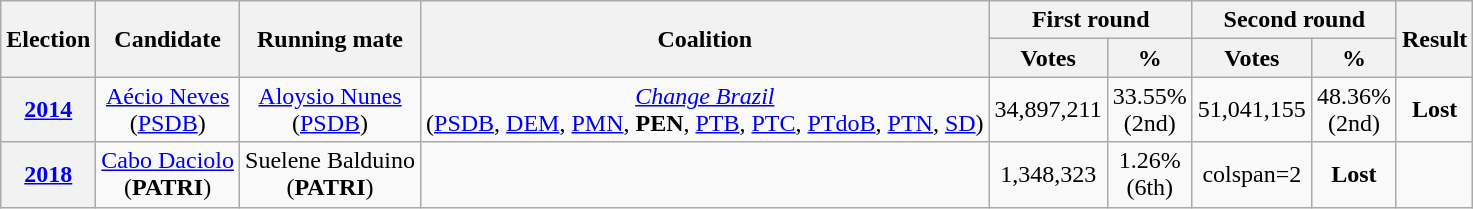<table class=wikitable style=text-align:center>
<tr>
<th rowspan="2">Election</th>
<th rowspan=2>Candidate</th>
<th rowspan="2">Running mate</th>
<th rowspan="2">Coalition</th>
<th colspan=2>First round</th>
<th colspan="2">Second round</th>
<th rowspan="2">Result</th>
</tr>
<tr>
<th>Votes</th>
<th>%</th>
<th>Votes</th>
<th>%</th>
</tr>
<tr>
<th><a href='#'>2014</a></th>
<td><a href='#'>Aécio Neves</a><br>(<a href='#'>PSDB</a>)</td>
<td><a href='#'>Aloysio Nunes</a><br>(<a href='#'>PSDB</a>)</td>
<td><em><a href='#'>Change Brazil</a></em><br>(<a href='#'>PSDB</a>, <a href='#'>DEM</a>, <a href='#'>PMN</a>, <strong>PEN</strong>, <a href='#'>PTB</a>, <a href='#'>PTC</a>, <a href='#'>PTdoB</a>, <a href='#'>PTN</a>, <a href='#'>SD</a>)</td>
<td>34,897,211</td>
<td>33.55%<br>(2nd)</td>
<td>51,041,155</td>
<td>48.36%<br>(2nd)</td>
<td><strong>Lost</strong> </td>
</tr>
<tr>
<th><a href='#'>2018</a></th>
<td><a href='#'>Cabo Daciolo</a><br>(<strong>PATRI</strong>)</td>
<td>Suelene Balduino<br>(<strong>PATRI</strong>)</td>
<td></td>
<td>1,348,323</td>
<td>1.26%<br>(6th)</td>
<td>colspan=2 </td>
<td><strong>Lost</strong> </td>
</tr>
</table>
